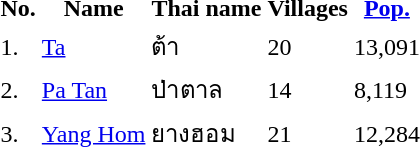<table>
<tr>
<th>No.</th>
<th>Name</th>
<th>Thai name</th>
<th>Villages</th>
<th><a href='#'>Pop.</a></th>
</tr>
<tr>
<td>1.</td>
<td><a href='#'>Ta</a></td>
<td>ต้า</td>
<td>20</td>
<td>13,091</td>
<td></td>
</tr>
<tr>
<td>2.</td>
<td><a href='#'>Pa Tan</a></td>
<td>ป่าตาล</td>
<td>14</td>
<td>8,119</td>
<td></td>
</tr>
<tr>
<td>3.</td>
<td><a href='#'>Yang Hom</a></td>
<td>ยางฮอม</td>
<td>21</td>
<td>12,284</td>
<td></td>
</tr>
</table>
